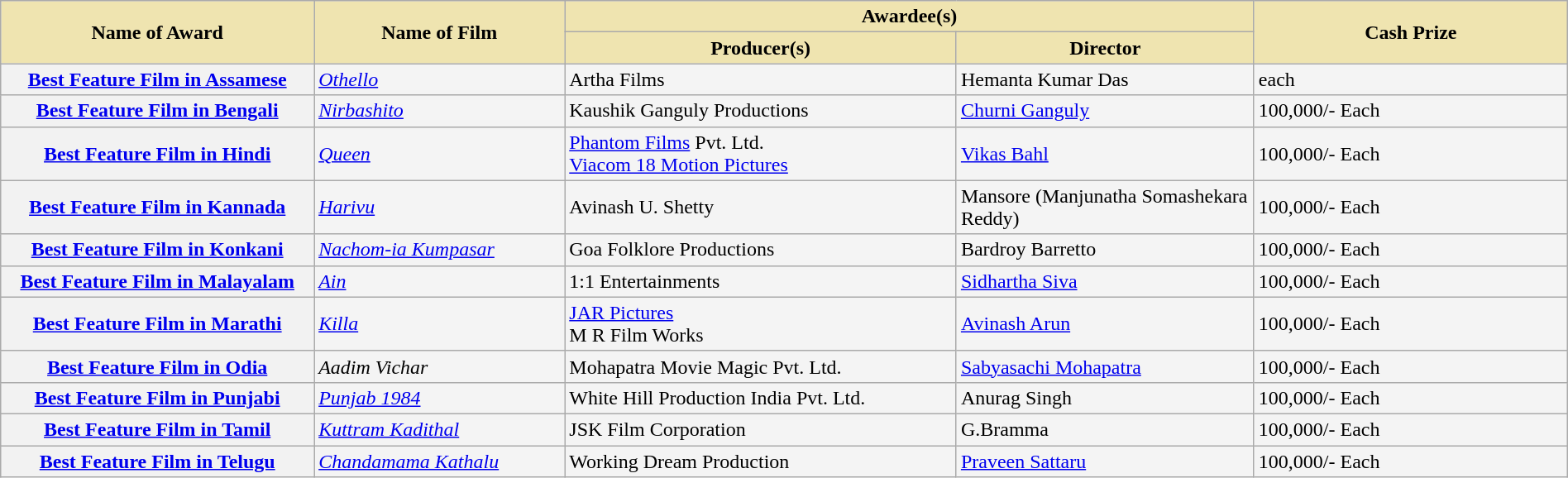<table class="wikitable plainrowheaders" style="width:100%;background-color:#F4F4F4;">
<tr>
<th scope="col" rowspan="2" style="background-color:#EFE4B0;width:20%;">Name of Award</th>
<th scope="col" rowspan="2" style="background-color:#EFE4B0;width:16%;">Name of Film</th>
<th scope="col" colspan="2" style="background-color:#EFE4B0;width:44%;">Awardee(s)</th>
<th scope="col" rowspan="2" style="background-color:#EFE4B0;width:20%;">Cash Prize</th>
</tr>
<tr>
<th style="background-color:#EFE4B0;width:25%;">Producer(s)</th>
<th style="background-color:#EFE4B0;">Director</th>
</tr>
<tr>
<th scope="row"><a href='#'>Best Feature Film in Assamese</a></th>
<td><em><a href='#'>Othello</a></em></td>
<td>Artha Films</td>
<td>Hemanta Kumar Das</td>
<td> each</td>
</tr>
<tr>
<th scope="row"><a href='#'>Best Feature Film in Bengali</a></th>
<td><em><a href='#'>Nirbashito</a></em></td>
<td>Kaushik Ganguly Productions</td>
<td><a href='#'>Churni Ganguly</a></td>
<td> 100,000/- Each</td>
</tr>
<tr>
<th scope="row"><a href='#'>Best Feature Film in Hindi</a></th>
<td><em><a href='#'>Queen</a></em></td>
<td><a href='#'>Phantom Films</a> Pvt. Ltd.<br><a href='#'>Viacom 18 Motion Pictures</a></td>
<td><a href='#'>Vikas Bahl</a></td>
<td> 100,000/- Each</td>
</tr>
<tr>
<th scope="row"><a href='#'>Best Feature Film in Kannada</a></th>
<td><em><a href='#'>Harivu</a></em></td>
<td>Avinash U. Shetty</td>
<td>Mansore (Manjunatha Somashekara Reddy)</td>
<td> 100,000/- Each</td>
</tr>
<tr>
<th scope="row"><a href='#'>Best Feature Film in Konkani</a></th>
<td><em><a href='#'>Nachom-ia Kumpasar</a></em></td>
<td>Goa Folklore Productions</td>
<td>Bardroy Barretto</td>
<td> 100,000/- Each</td>
</tr>
<tr>
<th scope="row"><a href='#'>Best Feature Film in Malayalam</a></th>
<td><em><a href='#'>Ain</a></em></td>
<td>1:1 Entertainments</td>
<td><a href='#'>Sidhartha Siva</a></td>
<td> 100,000/- Each</td>
</tr>
<tr>
<th scope="row"><a href='#'>Best Feature Film in Marathi</a></th>
<td><em><a href='#'>Killa</a></em></td>
<td><a href='#'>JAR Pictures</a><br>M R Film Works</td>
<td><a href='#'>Avinash Arun</a></td>
<td> 100,000/- Each</td>
</tr>
<tr>
<th scope="row"><a href='#'>Best Feature Film in Odia</a></th>
<td><em>Aadim Vichar</em></td>
<td>Mohapatra Movie Magic Pvt. Ltd.</td>
<td><a href='#'>Sabyasachi Mohapatra</a></td>
<td> 100,000/- Each</td>
</tr>
<tr>
<th scope="row"><a href='#'>Best Feature Film in Punjabi</a></th>
<td><em><a href='#'>Punjab 1984</a></em></td>
<td>White Hill Production India Pvt. Ltd.</td>
<td>Anurag Singh</td>
<td> 100,000/- Each</td>
</tr>
<tr>
<th scope="row"><a href='#'>Best Feature Film in Tamil</a></th>
<td><em><a href='#'>Kuttram Kadithal</a></em></td>
<td>JSK Film Corporation</td>
<td>G.Bramma</td>
<td> 100,000/- Each</td>
</tr>
<tr>
<th scope="row"><a href='#'>Best Feature Film in Telugu</a></th>
<td><em><a href='#'>Chandamama Kathalu</a></em></td>
<td>Working Dream Production</td>
<td><a href='#'>Praveen Sattaru</a></td>
<td> 100,000/- Each</td>
</tr>
</table>
